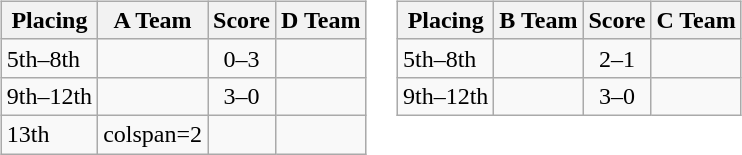<table>
<tr valign=top>
<td><br><table class=wikitable style="border:1px solid #AAAAAA;">
<tr>
<th>Placing</th>
<th>A Team</th>
<th>Score</th>
<th>D Team</th>
</tr>
<tr>
<td>5th–8th</td>
<td></td>
<td align="center">0–3</td>
<td><strong></strong></td>
</tr>
<tr>
<td>9th–12th</td>
<td><strong></strong></td>
<td align="center">3–0</td>
<td></td>
</tr>
<tr>
<td>13th</td>
<td>colspan=2 </td>
<td></td>
</tr>
</table>
</td>
<td><br><table class=wikitable style="border:1px solid #AAAAAA;">
<tr>
<th>Placing</th>
<th>B Team</th>
<th>Score</th>
<th>C Team</th>
</tr>
<tr>
<td>5th–8th</td>
<td><strong></strong></td>
<td align="center">2–1</td>
<td></td>
</tr>
<tr>
<td>9th–12th</td>
<td><strong></strong></td>
<td align="center">3–0</td>
<td></td>
</tr>
</table>
</td>
</tr>
</table>
